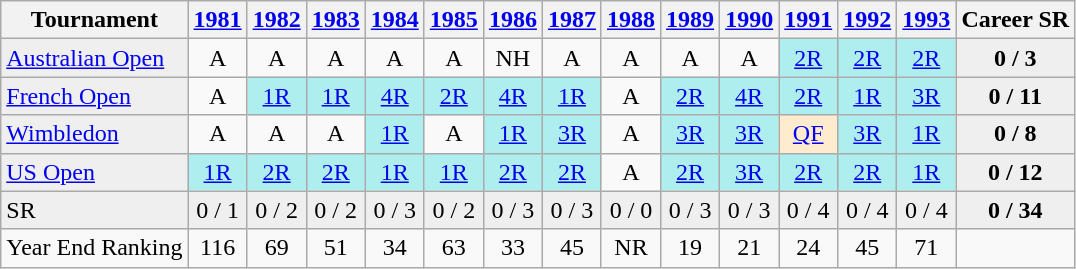<table class="wikitable">
<tr>
<th>Tournament</th>
<th><a href='#'>1981</a></th>
<th><a href='#'>1982</a></th>
<th><a href='#'>1983</a></th>
<th><a href='#'>1984</a></th>
<th><a href='#'>1985</a></th>
<th><a href='#'>1986</a></th>
<th><a href='#'>1987</a></th>
<th><a href='#'>1988</a></th>
<th><a href='#'>1989</a></th>
<th><a href='#'>1990</a></th>
<th><a href='#'>1991</a></th>
<th><a href='#'>1992</a></th>
<th><a href='#'>1993</a></th>
<th>Career SR</th>
</tr>
<tr>
<td style="background:#EFEFEF;"><a href='#'>Australian Open</a></td>
<td align="center">A</td>
<td align="center">A</td>
<td align="center">A</td>
<td align="center">A</td>
<td align="center">A</td>
<td align="center">NH</td>
<td align="center">A</td>
<td align="center">A</td>
<td align="center">A</td>
<td align="center">A</td>
<td align="center" style="background:#afeeee;"><a href='#'>2R</a></td>
<td align="center" style="background:#afeeee;"><a href='#'>2R</a></td>
<td align="center" style="background:#afeeee;"><a href='#'>2R</a></td>
<td align="center" style="background:#EFEFEF;"><strong>0 / 3</strong></td>
</tr>
<tr>
<td style="background:#EFEFEF;"><a href='#'>French Open</a></td>
<td align="center">A</td>
<td align="center" style="background:#afeeee;"><a href='#'>1R</a></td>
<td align="center" style="background:#afeeee;"><a href='#'>1R</a></td>
<td align="center" style="background:#afeeee;"><a href='#'>4R</a></td>
<td align="center" style="background:#afeeee;"><a href='#'>2R</a></td>
<td align="center" style="background:#afeeee;"><a href='#'>4R</a></td>
<td align="center" style="background:#afeeee;"><a href='#'>1R</a></td>
<td align="center">A</td>
<td align="center" style="background:#afeeee;"><a href='#'>2R</a></td>
<td align="center" style="background:#afeeee;"><a href='#'>4R</a></td>
<td align="center" style="background:#afeeee;"><a href='#'>2R</a></td>
<td align="center" style="background:#afeeee;"><a href='#'>1R</a></td>
<td align="center" style="background:#afeeee;"><a href='#'>3R</a></td>
<td align="center" style="background:#EFEFEF;"><strong>0 / 11</strong></td>
</tr>
<tr>
<td style="background:#EFEFEF;"><a href='#'>Wimbledon</a></td>
<td align="center">A</td>
<td align="center">A</td>
<td align="center">A</td>
<td align="center" style="background:#afeeee;"><a href='#'>1R</a></td>
<td align="center">A</td>
<td align="center" style="background:#afeeee;"><a href='#'>1R</a></td>
<td align="center" style="background:#afeeee;"><a href='#'>3R</a></td>
<td align="center">A</td>
<td align="center" style="background:#afeeee;"><a href='#'>3R</a></td>
<td align="center" style="background:#afeeee;"><a href='#'>3R</a></td>
<td align="center" style="background:#ffebcd;"><a href='#'>QF</a></td>
<td align="center" style="background:#afeeee;"><a href='#'>3R</a></td>
<td align="center" style="background:#afeeee;"><a href='#'>1R</a></td>
<td align="center" style="background:#EFEFEF;"><strong>0 / 8</strong></td>
</tr>
<tr>
<td style="background:#EFEFEF;"><a href='#'>US Open</a></td>
<td align="center" style="background:#afeeee;"><a href='#'>1R</a></td>
<td align="center" style="background:#afeeee;"><a href='#'>2R</a></td>
<td align="center" style="background:#afeeee;"><a href='#'>2R</a></td>
<td align="center" style="background:#afeeee;"><a href='#'>1R</a></td>
<td align="center" style="background:#afeeee;"><a href='#'>1R</a></td>
<td align="center" style="background:#afeeee;"><a href='#'>2R</a></td>
<td align="center" style="background:#afeeee;"><a href='#'>2R</a></td>
<td align="center">A</td>
<td align="center" style="background:#afeeee;"><a href='#'>2R</a></td>
<td align="center" style="background:#afeeee;"><a href='#'>3R</a></td>
<td align="center" style="background:#afeeee;"><a href='#'>2R</a></td>
<td align="center" style="background:#afeeee;"><a href='#'>2R</a></td>
<td align="center" style="background:#afeeee;"><a href='#'>1R</a></td>
<td align="center" style="background:#EFEFEF;"><strong>0 / 12</strong></td>
</tr>
<tr>
<td style="background:#EFEFEF;">SR</td>
<td align="center" style="background:#EFEFEF;">0 / 1</td>
<td align="center" style="background:#EFEFEF;">0 / 2</td>
<td align="center" style="background:#EFEFEF;">0 / 2</td>
<td align="center" style="background:#EFEFEF;">0 / 3</td>
<td align="center" style="background:#EFEFEF;">0 / 2</td>
<td align="center" style="background:#EFEFEF;">0 / 3</td>
<td align="center" style="background:#EFEFEF;">0 / 3</td>
<td align="center" style="background:#EFEFEF;">0 / 0</td>
<td align="center" style="background:#EFEFEF;">0 / 3</td>
<td align="center" style="background:#EFEFEF;">0 / 3</td>
<td align="center" style="background:#EFEFEF;">0 / 4</td>
<td align="center" style="background:#EFEFEF;">0 / 4</td>
<td align="center" style="background:#EFEFEF;">0 / 4</td>
<td align="center" style="background:#EFEFEF;"><strong>0 / 34</strong></td>
</tr>
<tr>
<td align=left>Year End Ranking</td>
<td align="center">116</td>
<td align="center">69</td>
<td align="center">51</td>
<td align="center">34</td>
<td align="center">63</td>
<td align="center">33</td>
<td align="center">45</td>
<td align="center">NR</td>
<td align="center">19</td>
<td align="center">21</td>
<td align="center">24</td>
<td align="center">45</td>
<td align="center">71</td>
</tr>
</table>
